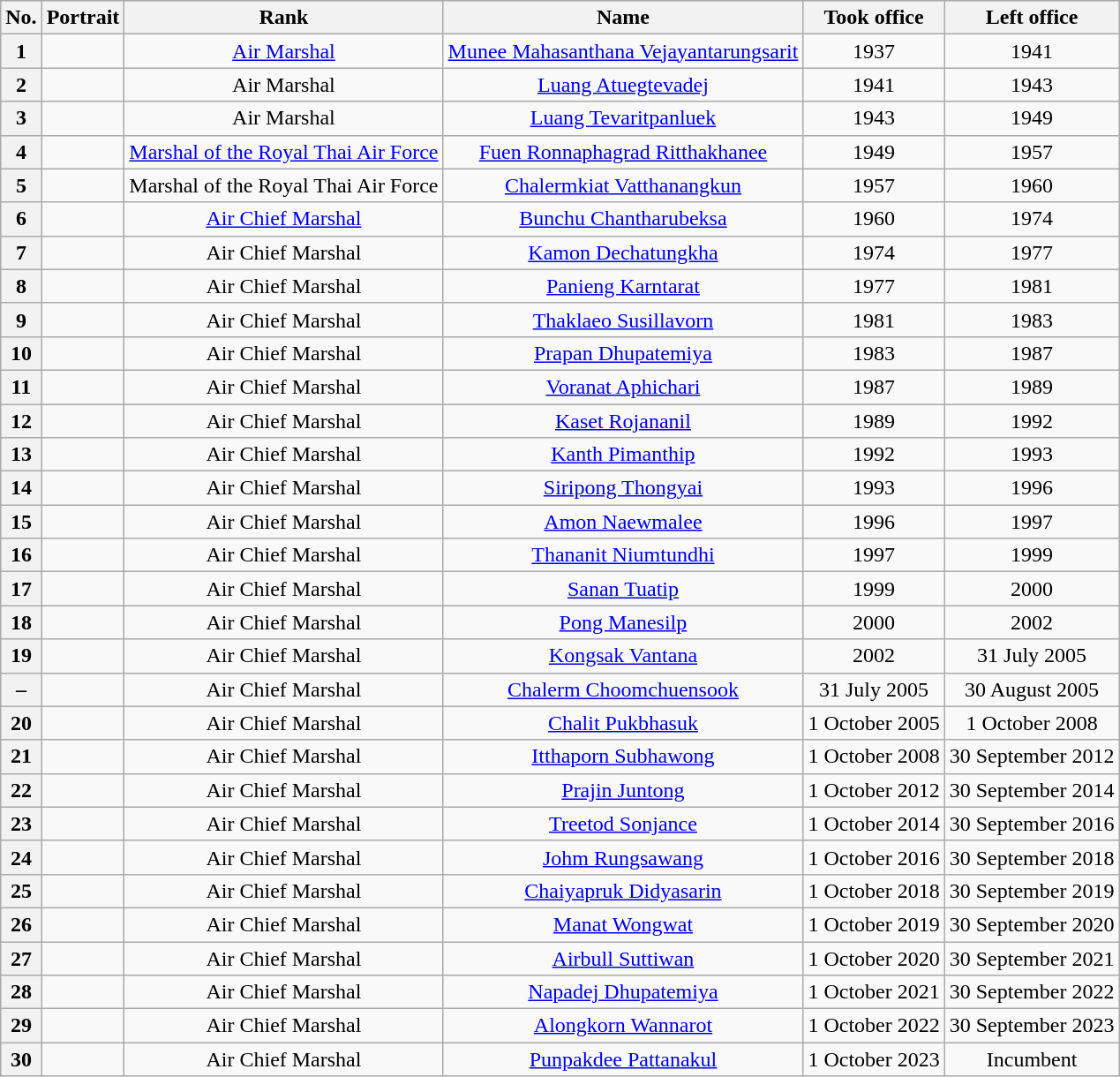<table class="wikitable" style="text-align:center">
<tr>
<th>No.</th>
<th>Portrait</th>
<th>Rank</th>
<th>Name</th>
<th>Took office</th>
<th>Left office</th>
</tr>
<tr>
<th>1</th>
<td></td>
<td><a href='#'>Air Marshal</a></td>
<td><a href='#'>Munee Mahasanthana Vejayantarungsarit</a></td>
<td>1937</td>
<td>1941</td>
</tr>
<tr>
<th>2</th>
<td></td>
<td>Air Marshal</td>
<td><a href='#'>Luang Atuegtevadej</a></td>
<td>1941</td>
<td>1943</td>
</tr>
<tr>
<th>3</th>
<td></td>
<td>Air Marshal</td>
<td><a href='#'>Luang Tevaritpanluek</a></td>
<td>1943</td>
<td>1949</td>
</tr>
<tr>
<th>4</th>
<td></td>
<td><a href='#'>Marshal of the Royal Thai Air Force</a></td>
<td><a href='#'>Fuen Ronnaphagrad Ritthakhanee</a></td>
<td>1949</td>
<td>1957</td>
</tr>
<tr>
<th>5</th>
<td></td>
<td>Marshal of the Royal Thai Air Force</td>
<td><a href='#'>Chalermkiat Vatthanangkun</a></td>
<td>1957</td>
<td>1960</td>
</tr>
<tr>
<th>6</th>
<td></td>
<td><a href='#'>Air Chief Marshal</a></td>
<td><a href='#'>Bunchu Chantharubeksa</a></td>
<td>1960</td>
<td>1974</td>
</tr>
<tr>
<th>7</th>
<td></td>
<td>Air Chief Marshal</td>
<td><a href='#'>Kamon Dechatungkha</a></td>
<td>1974</td>
<td>1977</td>
</tr>
<tr>
<th>8</th>
<td></td>
<td>Air Chief Marshal</td>
<td><a href='#'>Panieng Karntarat</a></td>
<td>1977</td>
<td>1981</td>
</tr>
<tr>
<th>9</th>
<td></td>
<td>Air Chief Marshal</td>
<td><a href='#'>Thaklaeo Susillavorn</a></td>
<td>1981</td>
<td>1983</td>
</tr>
<tr>
<th>10</th>
<td></td>
<td>Air Chief Marshal</td>
<td><a href='#'>Prapan Dhupatemiya</a></td>
<td>1983</td>
<td>1987</td>
</tr>
<tr>
<th>11</th>
<td></td>
<td>Air Chief Marshal</td>
<td><a href='#'>Voranat Aphichari</a></td>
<td>1987</td>
<td>1989</td>
</tr>
<tr>
<th>12</th>
<td></td>
<td>Air Chief Marshal</td>
<td><a href='#'>Kaset Rojananil</a></td>
<td>1989</td>
<td>1992</td>
</tr>
<tr>
<th>13</th>
<td></td>
<td>Air Chief Marshal</td>
<td><a href='#'>Kanth Pimanthip</a></td>
<td>1992</td>
<td>1993</td>
</tr>
<tr>
<th>14</th>
<td></td>
<td>Air Chief Marshal</td>
<td><a href='#'>Siripong Thongyai</a></td>
<td>1993</td>
<td>1996</td>
</tr>
<tr>
<th>15</th>
<td></td>
<td>Air Chief Marshal</td>
<td><a href='#'>Amon Naewmalee</a></td>
<td>1996</td>
<td>1997</td>
</tr>
<tr>
<th>16</th>
<td></td>
<td>Air Chief Marshal</td>
<td><a href='#'>Thananit Niumtundhi</a></td>
<td>1997</td>
<td>1999</td>
</tr>
<tr>
<th>17</th>
<td></td>
<td>Air Chief Marshal</td>
<td><a href='#'>Sanan Tuatip</a></td>
<td>1999</td>
<td>2000</td>
</tr>
<tr>
<th>18</th>
<td></td>
<td>Air Chief Marshal</td>
<td><a href='#'>Pong Manesilp</a></td>
<td>2000</td>
<td>2002</td>
</tr>
<tr>
<th>19</th>
<td></td>
<td>Air Chief Marshal</td>
<td><a href='#'>Kongsak Vantana</a></td>
<td>2002</td>
<td>31 July 2005</td>
</tr>
<tr>
<th>–</th>
<td></td>
<td>Air Chief Marshal</td>
<td><a href='#'>Chalerm Choomchuensook</a><br></td>
<td>31 July 2005</td>
<td>30 August 2005</td>
</tr>
<tr>
<th>20</th>
<td></td>
<td>Air Chief Marshal</td>
<td><a href='#'>Chalit Pukbhasuk</a></td>
<td>1 October 2005</td>
<td>1 October 2008</td>
</tr>
<tr>
<th>21</th>
<td></td>
<td>Air Chief Marshal</td>
<td><a href='#'>Itthaporn Subhawong</a></td>
<td>1 October 2008</td>
<td>30 September 2012</td>
</tr>
<tr>
<th>22</th>
<td></td>
<td>Air Chief Marshal</td>
<td><a href='#'>Prajin Juntong</a></td>
<td>1 October 2012</td>
<td>30 September 2014</td>
</tr>
<tr>
<th>23</th>
<td></td>
<td>Air Chief Marshal</td>
<td><a href='#'>Treetod Sonjance</a></td>
<td>1 October 2014</td>
<td>30 September 2016</td>
</tr>
<tr>
<th>24</th>
<td></td>
<td>Air Chief Marshal</td>
<td><a href='#'>Johm Rungsawang</a></td>
<td>1 October 2016</td>
<td>30 September 2018</td>
</tr>
<tr>
<th>25</th>
<td></td>
<td>Air Chief Marshal</td>
<td><a href='#'>Chaiyapruk Didyasarin</a></td>
<td>1 October 2018</td>
<td>30 September 2019</td>
</tr>
<tr>
<th>26</th>
<td></td>
<td>Air Chief Marshal</td>
<td><a href='#'>Manat Wongwat</a></td>
<td>1 October 2019</td>
<td>30 September 2020</td>
</tr>
<tr>
<th>27</th>
<td></td>
<td>Air Chief Marshal</td>
<td><a href='#'>Airbull Suttiwan</a></td>
<td>1 October 2020</td>
<td>30 September 2021</td>
</tr>
<tr>
<th>28</th>
<td></td>
<td>Air Chief Marshal</td>
<td><a href='#'>Napadej Dhupatemiya</a></td>
<td>1 October 2021</td>
<td>30 September 2022</td>
</tr>
<tr>
<th>29</th>
<td></td>
<td>Air Chief Marshal</td>
<td><a href='#'>Alongkorn Wannarot</a></td>
<td>1 October 2022</td>
<td>30 September 2023</td>
</tr>
<tr>
<th>30</th>
<td></td>
<td>Air Chief Marshal</td>
<td><a href='#'>Punpakdee Pattanakul</a></td>
<td>1 October 2023</td>
<td>Incumbent</td>
</tr>
</table>
